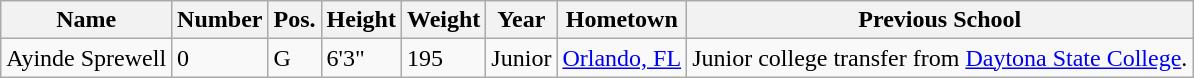<table class="wikitable sortable">
<tr>
<th>Name</th>
<th>Number</th>
<th>Pos.</th>
<th>Height</th>
<th>Weight</th>
<th>Year</th>
<th>Hometown</th>
<th class="unsortable">Previous School</th>
</tr>
<tr>
<td sortname>Ayinde Sprewell</td>
<td>0</td>
<td>G</td>
<td>6'3"</td>
<td>195</td>
<td>Junior</td>
<td><a href='#'>Orlando, FL</a></td>
<td>Junior college transfer from <a href='#'>Daytona State College</a>.</td>
</tr>
</table>
